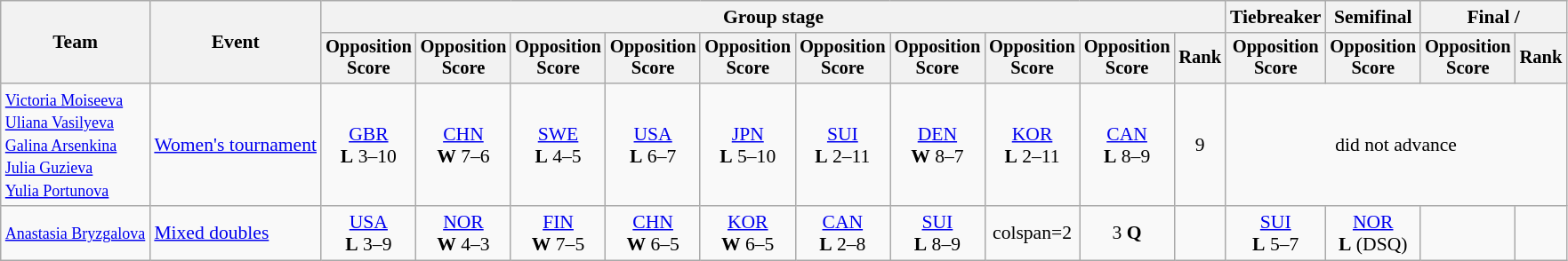<table class="wikitable" style="font-size:90%">
<tr>
<th rowspan=2>Team</th>
<th rowspan=2>Event</th>
<th colspan=10>Group stage</th>
<th>Tiebreaker</th>
<th>Semifinal</th>
<th colspan=2>Final / </th>
</tr>
<tr style="font-size:95%">
<th>Opposition<br>Score</th>
<th>Opposition<br>Score</th>
<th>Opposition<br>Score</th>
<th>Opposition<br>Score</th>
<th>Opposition<br>Score</th>
<th>Opposition<br>Score</th>
<th>Opposition<br>Score</th>
<th>Opposition<br>Score</th>
<th>Opposition<br>Score</th>
<th>Rank</th>
<th>Opposition<br>Score</th>
<th>Opposition<br>Score</th>
<th>Opposition<br>Score</th>
<th>Rank</th>
</tr>
<tr align=center>
<td align=left><small><a href='#'>Victoria Moiseeva</a><br><a href='#'>Uliana Vasilyeva</a><br><a href='#'>Galina Arsenkina</a><br><a href='#'>Julia Guzieva</a><br><a href='#'>Yulia Portunova</a></small></td>
<td align=left><a href='#'>Women's tournament</a></td>
<td> <a href='#'>GBR</a><br><strong>L</strong> 3–10</td>
<td> <a href='#'>CHN</a><br><strong>W</strong> 7–6</td>
<td> <a href='#'>SWE</a><br><strong>L</strong> 4–5</td>
<td> <a href='#'>USA</a><br> <strong>L</strong> 6–7</td>
<td> <a href='#'>JPN</a><br><strong>L</strong> 5–10</td>
<td> <a href='#'>SUI</a><br><strong>L</strong> 2–11</td>
<td> <a href='#'>DEN</a><br> <strong>W</strong> 8–7</td>
<td> <a href='#'>KOR</a><br> <strong>L</strong> 2–11</td>
<td> <a href='#'>CAN</a><br> <strong>L</strong> 8–9</td>
<td>9</td>
<td colspan=4>did not advance</td>
</tr>
<tr align=center>
<td align=left><small><a href='#'>Anastasia Bryzgalova</a><br></small></td>
<td align=left><a href='#'>Mixed doubles</a></td>
<td> <a href='#'>USA</a><br><strong>L</strong> 3–9</td>
<td> <a href='#'>NOR</a><br><strong>W</strong> 4–3</td>
<td> <a href='#'>FIN</a><br><strong>W</strong> 7–5</td>
<td> <a href='#'>CHN</a><br><strong>W</strong> 6–5</td>
<td> <a href='#'>KOR</a><br><strong>W</strong> 6–5</td>
<td> <a href='#'>CAN</a><br> <strong>L</strong> 2–8</td>
<td> <a href='#'>SUI</a><br> <strong>L</strong> 8–9</td>
<td>colspan=2 </td>
<td>3 <strong>Q</strong></td>
<td></td>
<td> <a href='#'>SUI</a><br> <strong>L</strong> 5–7</td>
<td> <a href='#'>NOR</a><br> <strong>L</strong> (DSQ)</td>
<td></td>
</tr>
</table>
